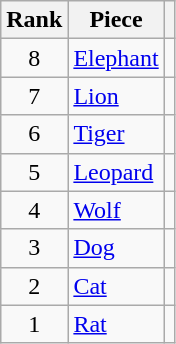<table class="wikitable" style="text-align: left;">
<tr>
<th>Rank</th>
<th>Piece</th>
<th></th>
</tr>
<tr>
<td align=center>8</td>
<td><a href='#'>Elephant</a></td>
<td></td>
</tr>
<tr>
<td align=center>7</td>
<td><a href='#'>Lion</a></td>
<td></td>
</tr>
<tr>
<td align=center>6</td>
<td><a href='#'>Tiger</a></td>
<td></td>
</tr>
<tr>
<td align=center>5</td>
<td><a href='#'>Leopard</a></td>
<td></td>
</tr>
<tr>
<td align=center>4</td>
<td><a href='#'>Wolf</a></td>
<td></td>
</tr>
<tr>
<td align=center>3</td>
<td><a href='#'>Dog</a></td>
<td></td>
</tr>
<tr>
<td align=center>2</td>
<td><a href='#'>Cat</a></td>
<td></td>
</tr>
<tr>
<td align=center>1</td>
<td><a href='#'>Rat</a></td>
<td></td>
</tr>
</table>
